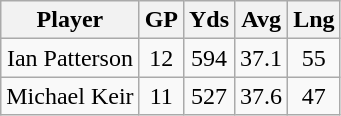<table class="wikitable" style="text-align:center;">
<tr>
<th>Player</th>
<th>GP</th>
<th>Yds</th>
<th>Avg</th>
<th>Lng</th>
</tr>
<tr>
<td>Ian Patterson</td>
<td>12</td>
<td>594</td>
<td>37.1</td>
<td>55</td>
</tr>
<tr>
<td>Michael Keir</td>
<td>11</td>
<td>527</td>
<td>37.6</td>
<td>47</td>
</tr>
</table>
